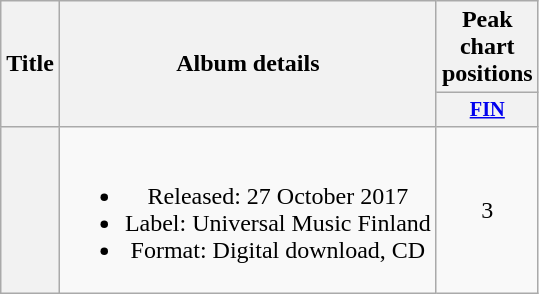<table class="wikitable plainrowheaders" style="text-align:center;">
<tr>
<th scope="col" rowspan="2">Title</th>
<th scope="col" rowspan="2">Album details</th>
<th scope="col" colspan="1">Peak chart positions</th>
</tr>
<tr>
<th scope="col" style="width:3em;font-size:85%;"><a href='#'>FIN</a><br></th>
</tr>
<tr>
<th scope="row"><em></em></th>
<td><br><ul><li>Released: 27 October 2017</li><li>Label: Universal Music Finland</li><li>Format: Digital download, CD</li></ul></td>
<td>3</td>
</tr>
</table>
